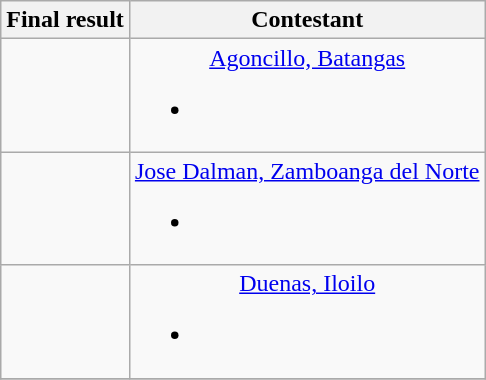<table class="wikitable" style="text-align:center;">
<tr>
<th>Final result</th>
<th>Contestant</th>
</tr>
<tr>
<td></td>
<td><a href='#'>Agoncillo, Batangas</a><br><ul><li></li></ul></td>
</tr>
<tr>
<td></td>
<td><a href='#'>Jose Dalman, Zamboanga del Norte</a><br><ul><li></li></ul></td>
</tr>
<tr>
<td></td>
<td><a href='#'>Duenas, Iloilo</a><br><ul><li></li></ul></td>
</tr>
<tr>
</tr>
</table>
